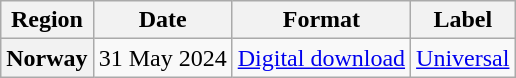<table class="wikitable plainrowheaders">
<tr>
<th scope="col">Region</th>
<th scope="col">Date</th>
<th scope="col">Format</th>
<th scope="col">Label</th>
</tr>
<tr>
<th scope="row">Norway</th>
<td>31 May 2024</td>
<td><a href='#'>Digital download</a></td>
<td><a href='#'>Universal</a></td>
</tr>
</table>
